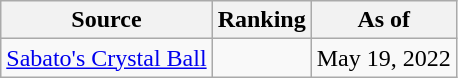<table class="wikitable" style="text-align:center">
<tr>
<th>Source</th>
<th>Ranking</th>
<th>As of</th>
</tr>
<tr>
<td align=left><a href='#'>Sabato's Crystal Ball</a></td>
<td></td>
<td>May 19, 2022</td>
</tr>
</table>
